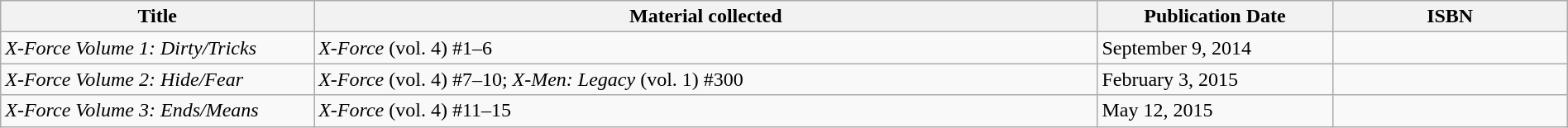<table class="wikitable" style="text-align:left;" width="100%">
<tr>
<th width=20%>Title</th>
<th width=50%>Material collected</th>
<th width=15%>Publication Date</th>
<th width=15%>ISBN</th>
</tr>
<tr>
<td><em>X-Force Volume 1: Dirty/Tricks</em></td>
<td><em>X-Force</em> (vol. 4) #1–6</td>
<td>September 9, 2014</td>
<td></td>
</tr>
<tr>
<td><em>X-Force Volume 2: Hide/Fear</em></td>
<td><em>X-Force</em> (vol. 4) #7–10; <em>X-Men: Legacy</em> (vol. 1) #300</td>
<td>February 3, 2015</td>
<td></td>
</tr>
<tr>
<td><em>X-Force Volume 3: Ends/Means</em></td>
<td><em>X-Force</em> (vol. 4) #11–15</td>
<td>May 12, 2015</td>
<td></td>
</tr>
</table>
